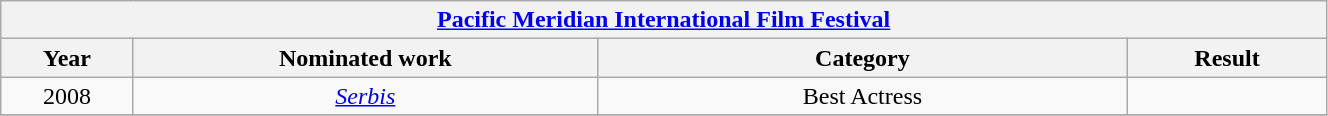<table width="70%" class="wikitable sortable">
<tr>
<th colspan="4"><a href='#'>Pacific Meridian International Film Festival</a></th>
</tr>
<tr>
<th width="10%">Year</th>
<th width="35%">Nominated work</th>
<th width="40%">Category</th>
<th width="15%">Result</th>
</tr>
<tr>
<td align="center">2008</td>
<td align="center"><em><a href='#'>Serbis</a></em></td>
<td align="center">Best Actress</td>
<td></td>
</tr>
<tr>
</tr>
</table>
